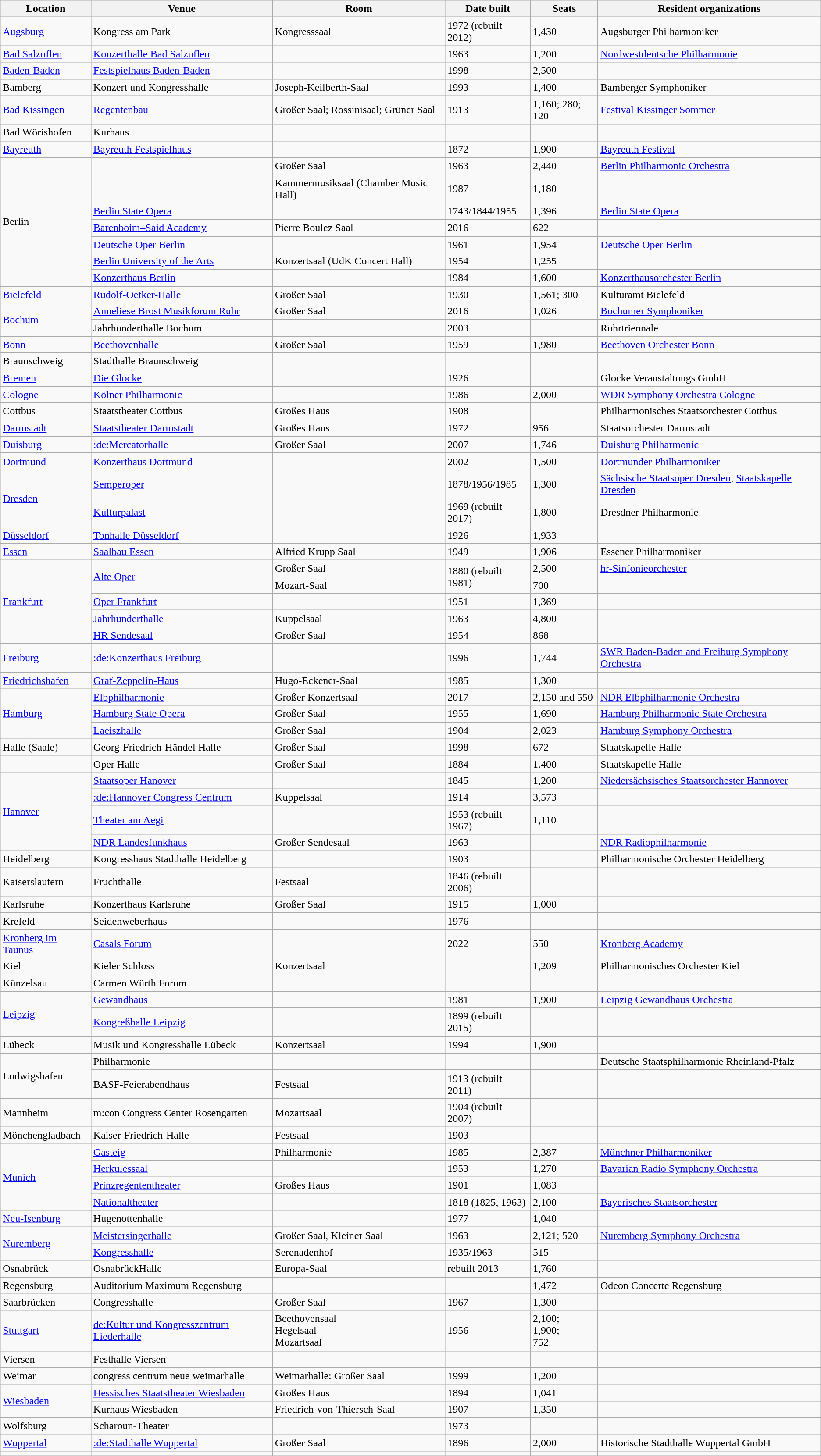<table class="wikitable">
<tr>
<th>Location</th>
<th>Venue</th>
<th>Room</th>
<th>Date built</th>
<th>Seats</th>
<th>Resident organizations</th>
</tr>
<tr>
<td><a href='#'>Augsburg</a></td>
<td>Kongress am Park</td>
<td>Kongresssaal</td>
<td>1972 (rebuilt 2012)</td>
<td>1,430</td>
<td>Augsburger Philharmoniker</td>
</tr>
<tr>
<td><a href='#'>Bad Salzuflen</a></td>
<td><a href='#'>Konzerthalle Bad Salzuflen</a></td>
<td></td>
<td>1963</td>
<td>1,200</td>
<td><a href='#'>Nordwestdeutsche Philharmonie</a></td>
</tr>
<tr>
<td><a href='#'>Baden-Baden</a></td>
<td><a href='#'>Festspielhaus Baden-Baden</a></td>
<td></td>
<td>1998</td>
<td>2,500</td>
<td></td>
</tr>
<tr>
<td>Bamberg</td>
<td>Konzert und Kongresshalle</td>
<td>Joseph-Keilberth-Saal</td>
<td>1993</td>
<td>1,400</td>
<td>Bamberger Symphoniker</td>
</tr>
<tr>
<td><a href='#'>Bad Kissingen</a></td>
<td><a href='#'>Regentenbau</a></td>
<td>Großer Saal; Rossinisaal; Grüner Saal</td>
<td>1913</td>
<td>1,160; 280; 120</td>
<td><a href='#'>Festival Kissinger Sommer</a></td>
</tr>
<tr>
<td>Bad Wörishofen</td>
<td>Kurhaus</td>
<td></td>
<td></td>
<td></td>
<td></td>
</tr>
<tr>
<td><a href='#'>Bayreuth</a></td>
<td><a href='#'>Bayreuth Festspielhaus</a></td>
<td></td>
<td>1872</td>
<td>1,900</td>
<td><a href='#'>Bayreuth Festival</a></td>
</tr>
<tr>
<td rowspan=7>Berlin</td>
<td rowspan=2></td>
<td>Großer Saal</td>
<td>1963</td>
<td>2,440</td>
<td><a href='#'>Berlin Philharmonic Orchestra</a></td>
</tr>
<tr>
<td>Kammermusiksaal (Chamber Music Hall)</td>
<td>1987</td>
<td>1,180</td>
<td></td>
</tr>
<tr>
<td><a href='#'>Berlin State Opera</a></td>
<td></td>
<td>1743/1844/1955</td>
<td>1,396</td>
<td><a href='#'>Berlin State Opera</a></td>
</tr>
<tr>
<td><a href='#'>Barenboim–Said Academy</a></td>
<td>Pierre Boulez Saal</td>
<td>2016</td>
<td>622</td>
<td></td>
</tr>
<tr>
<td><a href='#'>Deutsche Oper Berlin</a></td>
<td></td>
<td>1961</td>
<td>1,954</td>
<td><a href='#'>Deutsche Oper Berlin</a></td>
</tr>
<tr>
<td><a href='#'>Berlin University of the Arts</a></td>
<td>Konzertsaal (UdK Concert Hall)</td>
<td>1954</td>
<td>1,255</td>
<td></td>
</tr>
<tr>
<td><a href='#'>Konzerthaus Berlin</a></td>
<td></td>
<td>1984</td>
<td>1,600</td>
<td><a href='#'>Konzerthausorchester Berlin</a></td>
</tr>
<tr>
<td><a href='#'>Bielefeld</a></td>
<td><a href='#'>Rudolf-Oetker-Halle</a></td>
<td>Großer Saal</td>
<td>1930</td>
<td>1,561; 300</td>
<td>Kulturamt Bielefeld</td>
</tr>
<tr>
<td rowspan="2"><a href='#'>Bochum</a></td>
<td><a href='#'>Anneliese Brost Musikforum Ruhr</a></td>
<td>Großer Saal</td>
<td>2016</td>
<td>1,026</td>
<td><a href='#'>Bochumer Symphoniker</a></td>
</tr>
<tr>
<td>Jahrhunderthalle Bochum</td>
<td></td>
<td>2003</td>
<td></td>
<td>Ruhrtriennale</td>
</tr>
<tr>
<td><a href='#'>Bonn</a></td>
<td><a href='#'>Beethovenhalle</a></td>
<td>Großer Saal</td>
<td>1959</td>
<td>1,980</td>
<td><a href='#'>Beethoven Orchester Bonn</a></td>
</tr>
<tr>
<td>Braunschweig</td>
<td>Stadthalle Braunschweig</td>
<td></td>
<td></td>
<td></td>
<td></td>
</tr>
<tr>
<td><a href='#'>Bremen</a></td>
<td><a href='#'>Die Glocke</a></td>
<td></td>
<td>1926</td>
<td></td>
<td>Glocke Veranstaltungs GmbH</td>
</tr>
<tr>
<td><a href='#'>Cologne</a></td>
<td><a href='#'>Kölner Philharmonic</a></td>
<td></td>
<td>1986</td>
<td>2,000</td>
<td><a href='#'>WDR Symphony Orchestra Cologne</a></td>
</tr>
<tr>
<td>Cottbus</td>
<td>Staatstheater Cottbus</td>
<td>Großes Haus</td>
<td>1908</td>
<td></td>
<td>Philharmonisches Staatsorchester Cottbus</td>
</tr>
<tr>
<td><a href='#'>Darmstadt</a></td>
<td><a href='#'>Staatstheater Darmstadt</a></td>
<td>Großes Haus</td>
<td>1972</td>
<td>956</td>
<td>Staatsorchester Darmstadt</td>
</tr>
<tr>
<td><a href='#'>Duisburg</a></td>
<td><a href='#'>:de:Mercatorhalle</a></td>
<td>Großer Saal</td>
<td>2007</td>
<td>1,746</td>
<td><a href='#'>Duisburg Philharmonic</a></td>
</tr>
<tr>
<td><a href='#'>Dortmund</a></td>
<td><a href='#'>Konzerthaus Dortmund</a></td>
<td></td>
<td>2002</td>
<td>1,500</td>
<td><a href='#'>Dortmunder Philharmoniker</a></td>
</tr>
<tr>
<td rowspan="2"><a href='#'>Dresden</a></td>
<td><a href='#'>Semperoper</a></td>
<td></td>
<td>1878/1956/1985</td>
<td>1,300</td>
<td><a href='#'>Sächsische Staatsoper Dresden</a>, <a href='#'>Staatskapelle Dresden</a></td>
</tr>
<tr>
<td><a href='#'>Kulturpalast</a></td>
<td></td>
<td>1969 (rebuilt 2017)</td>
<td>1,800</td>
<td>Dresdner Philharmonie</td>
</tr>
<tr>
<td><a href='#'>Düsseldorf</a></td>
<td><a href='#'>Tonhalle Düsseldorf</a></td>
<td></td>
<td>1926</td>
<td>1,933</td>
<td></td>
</tr>
<tr>
<td><a href='#'>Essen</a></td>
<td><a href='#'>Saalbau Essen</a></td>
<td>Alfried Krupp Saal</td>
<td>1949</td>
<td>1,906</td>
<td>Essener Philharmoniker</td>
</tr>
<tr>
<td rowspan="5"><a href='#'>Frankfurt</a></td>
<td rowspan="2"><a href='#'>Alte Oper</a></td>
<td>Großer Saal</td>
<td rowspan="2">1880 (rebuilt 1981)</td>
<td>2,500</td>
<td><a href='#'>hr-Sinfonieorchester</a></td>
</tr>
<tr>
<td>Mozart-Saal</td>
<td>700</td>
<td></td>
</tr>
<tr>
<td><a href='#'>Oper Frankfurt</a></td>
<td></td>
<td>1951</td>
<td>1,369</td>
<td></td>
</tr>
<tr>
<td><a href='#'>Jahrhunderthalle</a></td>
<td>Kuppelsaal</td>
<td>1963</td>
<td>4,800</td>
<td></td>
</tr>
<tr>
<td><a href='#'>HR Sendesaal</a></td>
<td>Großer Saal</td>
<td>1954</td>
<td>868</td>
<td></td>
</tr>
<tr>
<td><a href='#'>Freiburg</a></td>
<td><a href='#'>:de:Konzerthaus Freiburg</a></td>
<td></td>
<td>1996</td>
<td>1,744</td>
<td><a href='#'>SWR Baden-Baden and Freiburg Symphony Orchestra</a></td>
</tr>
<tr>
<td><a href='#'>Friedrichshafen</a></td>
<td><a href='#'>Graf-Zeppelin-Haus</a></td>
<td>Hugo-Eckener-Saal</td>
<td>1985</td>
<td>1,300</td>
<td></td>
</tr>
<tr>
<td rowspan=3><a href='#'>Hamburg</a></td>
<td><a href='#'>Elbphilharmonie</a></td>
<td>Großer Konzertsaal</td>
<td>2017</td>
<td>2,150 and 550</td>
<td><a href='#'>NDR Elbphilharmonie Orchestra</a></td>
</tr>
<tr>
<td><a href='#'>Hamburg State Opera</a></td>
<td>Großer Saal</td>
<td>1955</td>
<td>1,690</td>
<td><a href='#'>Hamburg Philharmonic State Orchestra</a></td>
</tr>
<tr>
<td><a href='#'>Laeiszhalle</a></td>
<td>Großer Saal</td>
<td>1904</td>
<td>2,023</td>
<td><a href='#'>Hamburg Symphony Orchestra</a></td>
</tr>
<tr>
<td>Halle (Saale)</td>
<td>Georg-Friedrich-Händel Halle</td>
<td>Großer Saal</td>
<td>1998</td>
<td>672</td>
<td>Staatskapelle Halle</td>
</tr>
<tr>
<td></td>
<td>Oper Halle</td>
<td>Großer Saal</td>
<td>1884</td>
<td>1.400</td>
<td>Staatskapelle Halle</td>
</tr>
<tr>
<td rowspan="4"><a href='#'>Hanover</a></td>
<td><a href='#'>Staatsoper Hanover</a></td>
<td></td>
<td>1845</td>
<td>1,200</td>
<td><a href='#'>Niedersächsisches Staatsorchester Hannover</a></td>
</tr>
<tr>
<td><a href='#'>:de:Hannover Congress Centrum</a></td>
<td>Kuppelsaal</td>
<td>1914</td>
<td>3,573</td>
<td></td>
</tr>
<tr>
<td><a href='#'>Theater am Aegi</a></td>
<td></td>
<td>1953 (rebuilt 1967)</td>
<td>1,110</td>
<td></td>
</tr>
<tr>
<td><a href='#'>NDR Landesfunkhaus</a></td>
<td>Großer Sendesaal</td>
<td>1963</td>
<td></td>
<td><a href='#'>NDR Radiophilharmonie</a></td>
</tr>
<tr>
<td>Heidelberg</td>
<td>Kongresshaus Stadthalle Heidelberg</td>
<td></td>
<td>1903</td>
<td></td>
<td>Philharmonische Orchester Heidelberg</td>
</tr>
<tr>
<td>Kaiserslautern</td>
<td>Fruchthalle</td>
<td>Festsaal</td>
<td>1846 (rebuilt 2006)</td>
<td></td>
<td></td>
</tr>
<tr>
<td>Karlsruhe</td>
<td>Konzerthaus Karlsruhe</td>
<td>Großer Saal</td>
<td>1915</td>
<td>1,000</td>
<td></td>
</tr>
<tr>
<td>Krefeld</td>
<td>Seidenweberhaus</td>
<td></td>
<td>1976</td>
<td></td>
<td></td>
</tr>
<tr>
<td><a href='#'>Kronberg im Taunus</a></td>
<td><a href='#'>Casals Forum</a></td>
<td></td>
<td>2022</td>
<td>550</td>
<td><a href='#'>Kronberg Academy</a></td>
</tr>
<tr>
<td>Kiel</td>
<td>Kieler Schloss</td>
<td>Konzertsaal</td>
<td></td>
<td>1,209</td>
<td>Philharmonisches Orchester Kiel</td>
</tr>
<tr>
<td>Künzelsau<br></td>
<td>Carmen Würth Forum</td>
<td></td>
<td></td>
<td></td>
<td></td>
</tr>
<tr>
<td rowspan="2"><a href='#'>Leipzig</a></td>
<td><a href='#'>Gewandhaus</a></td>
<td></td>
<td>1981</td>
<td>1,900</td>
<td><a href='#'>Leipzig Gewandhaus Orchestra</a></td>
</tr>
<tr>
<td><a href='#'>Kongreßhalle Leipzig</a></td>
<td></td>
<td>1899 (rebuilt 2015)</td>
<td></td>
<td></td>
</tr>
<tr>
<td>Lübeck</td>
<td>Musik und Kongresshalle Lübeck</td>
<td>Konzertsaal</td>
<td>1994</td>
<td>1,900</td>
<td></td>
</tr>
<tr>
<td rowspan="2">Ludwigshafen</td>
<td>Philharmonie</td>
<td></td>
<td></td>
<td></td>
<td>Deutsche Staatsphilharmonie Rheinland-Pfalz</td>
</tr>
<tr>
<td>BASF-Feierabendhaus</td>
<td>Festsaal</td>
<td>1913 (rebuilt 2011)</td>
<td></td>
<td></td>
</tr>
<tr>
<td>Mannheim</td>
<td>m:con Congress Center Rosengarten</td>
<td>Mozartsaal</td>
<td>1904 (rebuilt 2007)</td>
<td></td>
<td></td>
</tr>
<tr>
<td>Mönchengladbach</td>
<td>Kaiser-Friedrich-Halle</td>
<td>Festsaal</td>
<td>1903</td>
<td></td>
<td></td>
</tr>
<tr>
<td rowspan="4"><a href='#'>Munich</a></td>
<td><a href='#'>Gasteig</a></td>
<td>Philharmonie</td>
<td>1985</td>
<td>2,387</td>
<td><a href='#'>Münchner Philharmoniker</a></td>
</tr>
<tr>
<td><a href='#'>Herkulessaal</a></td>
<td></td>
<td>1953</td>
<td>1,270</td>
<td><a href='#'>Bavarian Radio Symphony Orchestra</a></td>
</tr>
<tr>
<td><a href='#'>Prinzregententheater</a></td>
<td>Großes Haus</td>
<td>1901</td>
<td>1,083</td>
<td></td>
</tr>
<tr>
<td><a href='#'>Nationaltheater</a></td>
<td></td>
<td>1818 (1825, 1963)</td>
<td>2,100</td>
<td><a href='#'>Bayerisches Staatsorchester</a></td>
</tr>
<tr>
<td><a href='#'>Neu-Isenburg</a></td>
<td>Hugenottenhalle</td>
<td></td>
<td>1977</td>
<td>1,040</td>
<td></td>
</tr>
<tr>
<td rowspan=2><a href='#'>Nuremberg</a></td>
<td><a href='#'>Meistersingerhalle</a></td>
<td>Großer Saal, Kleiner Saal</td>
<td>1963</td>
<td>2,121; 520</td>
<td><a href='#'>Nuremberg Symphony Orchestra</a></td>
</tr>
<tr>
<td><a href='#'>Kongresshalle</a></td>
<td>Serenadenhof</td>
<td>1935/1963</td>
<td>515</td>
<td></td>
</tr>
<tr>
<td>Osnabrück</td>
<td>OsnabrückHalle</td>
<td>Europa-Saal</td>
<td>rebuilt 2013</td>
<td>1,760</td>
<td></td>
</tr>
<tr>
<td>Regensburg</td>
<td>Auditorium Maximum Regensburg</td>
<td></td>
<td></td>
<td>1,472</td>
<td>Odeon Concerte Regensburg</td>
</tr>
<tr>
<td>Saarbrücken</td>
<td>Congresshalle</td>
<td>Großer Saal</td>
<td>1967</td>
<td>1,300</td>
<td></td>
</tr>
<tr>
<td><a href='#'>Stuttgart</a></td>
<td><a href='#'>de:Kultur und Kongresszentrum Liederhalle</a></td>
<td>Beethovensaal<br>Hegelsaal<br>Mozartsaal</td>
<td>1956</td>
<td>2,100;<br>1,900;<br>752</td>
<td></td>
</tr>
<tr>
<td>Viersen</td>
<td>Festhalle Viersen</td>
<td></td>
<td></td>
<td></td>
<td></td>
</tr>
<tr>
<td>Weimar</td>
<td>congress centrum neue weimarhalle</td>
<td>Weimarhalle: Großer Saal</td>
<td>1999</td>
<td>1,200</td>
<td></td>
</tr>
<tr>
<td rowspan=2><a href='#'>Wiesbaden</a></td>
<td><a href='#'>Hessisches Staatstheater Wiesbaden</a></td>
<td>Großes Haus</td>
<td>1894</td>
<td>1,041</td>
<td></td>
</tr>
<tr>
<td>Kurhaus Wiesbaden</td>
<td>Friedrich-von-Thiersch-Saal</td>
<td>1907</td>
<td>1,350</td>
<td></td>
</tr>
<tr>
<td>Wolfsburg</td>
<td>Scharoun-Theater</td>
<td></td>
<td>1973</td>
<td></td>
<td></td>
</tr>
<tr>
<td><a href='#'>Wuppertal</a></td>
<td><a href='#'>:de:Stadthalle Wuppertal</a></td>
<td>Großer Saal</td>
<td>1896</td>
<td>2,000</td>
<td>Historische Stadthalle Wuppertal GmbH</td>
</tr>
<tr>
<td></td>
<td></td>
<td></td>
<td></td>
<td></td>
<td></td>
</tr>
</table>
